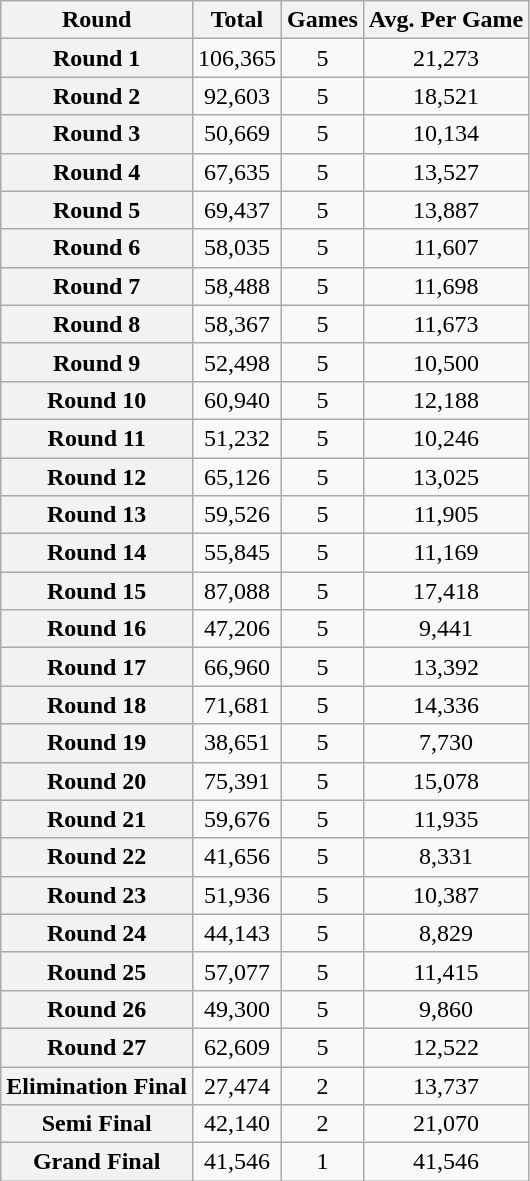<table class="wikitable plainrowheaders sortable" style="text-align:center;">
<tr>
<th>Round</th>
<th>Total</th>
<th>Games</th>
<th>Avg. Per Game</th>
</tr>
<tr>
<th scope='row'>Round 1</th>
<td>106,365</td>
<td>5</td>
<td>21,273</td>
</tr>
<tr>
<th scope='row'>Round 2</th>
<td>92,603</td>
<td>5</td>
<td>18,521</td>
</tr>
<tr>
<th scope='row'>Round 3</th>
<td>50,669</td>
<td>5</td>
<td>10,134</td>
</tr>
<tr>
<th scope='row'>Round 4</th>
<td>67,635</td>
<td>5</td>
<td>13,527</td>
</tr>
<tr>
<th scope='row'>Round 5</th>
<td>69,437</td>
<td>5</td>
<td>13,887</td>
</tr>
<tr>
<th scope='row'>Round 6</th>
<td>58,035</td>
<td>5</td>
<td>11,607</td>
</tr>
<tr>
<th scope='row'>Round 7</th>
<td>58,488</td>
<td>5</td>
<td>11,698</td>
</tr>
<tr>
<th scope='row'>Round 8</th>
<td>58,367</td>
<td>5</td>
<td>11,673</td>
</tr>
<tr>
<th scope='row'>Round 9</th>
<td>52,498</td>
<td>5</td>
<td>10,500</td>
</tr>
<tr>
<th scope='row'>Round 10</th>
<td>60,940</td>
<td>5</td>
<td>12,188</td>
</tr>
<tr>
<th scope='row'>Round 11</th>
<td>51,232</td>
<td>5</td>
<td>10,246</td>
</tr>
<tr>
<th scope='row'>Round 12</th>
<td>65,126</td>
<td>5</td>
<td>13,025</td>
</tr>
<tr>
<th scope='row'>Round 13</th>
<td>59,526</td>
<td>5</td>
<td>11,905</td>
</tr>
<tr>
<th scope='row'>Round 14</th>
<td>55,845</td>
<td>5</td>
<td>11,169</td>
</tr>
<tr>
<th scope='row'>Round 15</th>
<td>87,088</td>
<td>5</td>
<td>17,418</td>
</tr>
<tr>
<th scope='row'>Round 16</th>
<td>47,206</td>
<td>5</td>
<td>9,441</td>
</tr>
<tr>
<th scope='row'>Round 17</th>
<td>66,960</td>
<td>5</td>
<td>13,392</td>
</tr>
<tr>
<th scope='row'>Round 18</th>
<td>71,681</td>
<td>5</td>
<td>14,336</td>
</tr>
<tr>
<th scope='row'>Round 19</th>
<td>38,651</td>
<td>5</td>
<td>7,730</td>
</tr>
<tr>
<th scope='row'>Round 20</th>
<td>75,391</td>
<td>5</td>
<td>15,078</td>
</tr>
<tr>
<th scope='row'>Round 21</th>
<td>59,676</td>
<td>5</td>
<td>11,935</td>
</tr>
<tr>
<th scope='row'>Round 22</th>
<td>41,656</td>
<td>5</td>
<td>8,331</td>
</tr>
<tr>
<th scope='row'>Round 23</th>
<td>51,936</td>
<td>5</td>
<td>10,387</td>
</tr>
<tr>
<th scope='row'>Round 24</th>
<td>44,143</td>
<td>5</td>
<td>8,829</td>
</tr>
<tr>
<th scope='row'>Round 25</th>
<td>57,077</td>
<td>5</td>
<td>11,415</td>
</tr>
<tr>
<th scope='row'>Round 26</th>
<td>49,300</td>
<td>5</td>
<td>9,860</td>
</tr>
<tr>
<th scope='row'>Round 27</th>
<td>62,609</td>
<td>5</td>
<td>12,522</td>
</tr>
<tr>
<th scope='row'>Elimination Final</th>
<td>27,474</td>
<td>2</td>
<td>13,737</td>
</tr>
<tr>
<th scope='row'>Semi Final</th>
<td>42,140</td>
<td>2</td>
<td>21,070</td>
</tr>
<tr>
<th scope='row'>Grand Final</th>
<td>41,546</td>
<td>1</td>
<td>41,546</td>
</tr>
</table>
